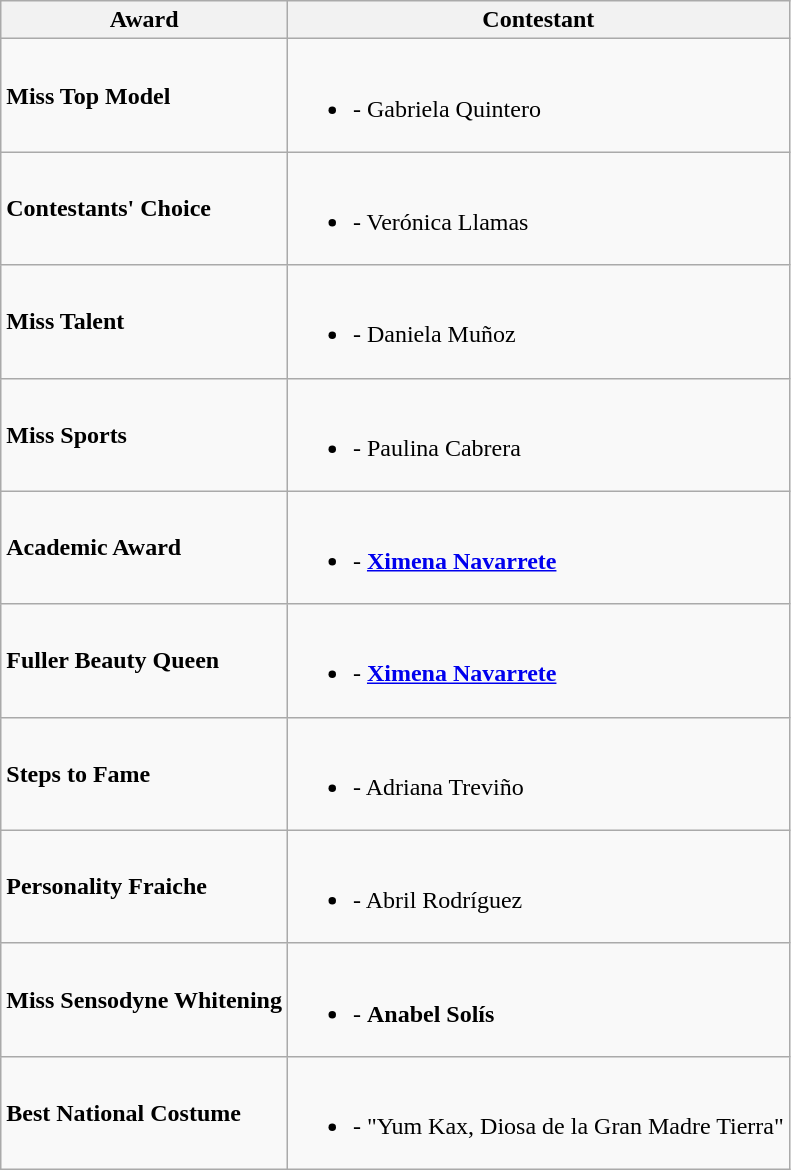<table class="wikitable" border="1">
<tr>
<th>Award</th>
<th>Contestant</th>
</tr>
<tr>
<td><strong>Miss Top Model</strong></td>
<td><br><ul><li><strong></strong> - Gabriela Quintero</li></ul></td>
</tr>
<tr>
<td><strong>Contestants' Choice</strong></td>
<td><br><ul><li><strong></strong> - Verónica Llamas</li></ul></td>
</tr>
<tr>
<td><strong>Miss Talent</strong></td>
<td><br><ul><li><strong></strong> - Daniela Muñoz</li></ul></td>
</tr>
<tr>
<td><strong>Miss Sports</strong></td>
<td><br><ul><li><strong></strong> - Paulina Cabrera</li></ul></td>
</tr>
<tr>
<td><strong>Academic Award</strong></td>
<td><br><ul><li><strong></strong> - <strong><a href='#'>Ximena Navarrete</a></strong></li></ul></td>
</tr>
<tr>
<td><strong>Fuller Beauty Queen</strong></td>
<td><br><ul><li><strong></strong> - <strong><a href='#'>Ximena Navarrete</a></strong></li></ul></td>
</tr>
<tr>
<td><strong>Steps to Fame</strong></td>
<td><br><ul><li><strong></strong> - Adriana Treviño</li></ul></td>
</tr>
<tr>
<td><strong>Personality Fraiche</strong></td>
<td><br><ul><li><strong></strong> - Abril Rodríguez</li></ul></td>
</tr>
<tr>
<td><strong>Miss Sensodyne Whitening</strong></td>
<td><br><ul><li><strong></strong> - <strong>Anabel Solís</strong></li></ul></td>
</tr>
<tr>
<td><strong>Best National Costume</strong></td>
<td><br><ul><li><strong></strong> - "Yum Kax, Diosa de la Gran Madre Tierra"</li></ul></td>
</tr>
</table>
